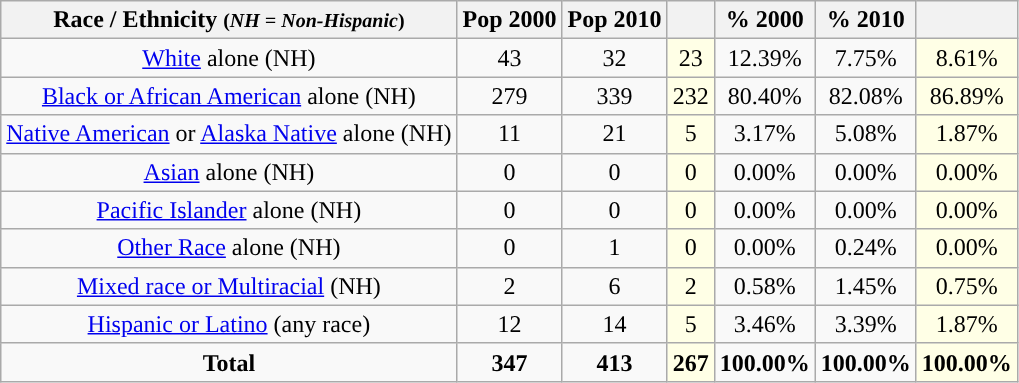<table class="wikitable" style="text-align:center;">
<tr>
<th>Race / Ethnicity <small>(<em>NH = Non-Hispanic</em>)</small></th>
<th>Pop 2000</th>
<th>Pop 2010</th>
<th></th>
<th>% 2000</th>
<th>% 2010</th>
<th></th>
</tr>
<tr>
<td><a href='#'>White</a> alone (NH)</td>
<td>43</td>
<td>32</td>
<td style='background: #ffffe6;'>23</td>
<td>12.39%</td>
<td>7.75%</td>
<td style='background: #ffffe6;'>8.61%</td>
</tr>
<tr>
<td><a href='#'>Black or African American</a> alone (NH)</td>
<td>279</td>
<td>339</td>
<td style='background: #ffffe6;'>232</td>
<td>80.40%</td>
<td>82.08%</td>
<td style='background: #ffffe6;'>86.89%</td>
</tr>
<tr>
<td><a href='#'>Native American</a> or <a href='#'>Alaska Native</a> alone (NH)</td>
<td>11</td>
<td>21</td>
<td style='background: #ffffe6;'>5</td>
<td>3.17%</td>
<td>5.08%</td>
<td style='background: #ffffe6;'>1.87%</td>
</tr>
<tr>
<td><a href='#'>Asian</a> alone (NH)</td>
<td>0</td>
<td>0</td>
<td style='background: #ffffe6;'>0</td>
<td>0.00%</td>
<td>0.00%</td>
<td style='background: #ffffe6;'>0.00%</td>
</tr>
<tr>
<td><a href='#'>Pacific Islander</a> alone (NH)</td>
<td>0</td>
<td>0</td>
<td style='background: #ffffe6;'>0</td>
<td>0.00%</td>
<td>0.00%</td>
<td style='background: #ffffe6;'>0.00%</td>
</tr>
<tr>
<td><a href='#'>Other Race</a> alone (NH)</td>
<td>0</td>
<td>1</td>
<td style='background: #ffffe6;'>0</td>
<td>0.00%</td>
<td>0.24%</td>
<td style='background: #ffffe6;'>0.00%</td>
</tr>
<tr>
<td><a href='#'>Mixed race or Multiracial</a> (NH)</td>
<td>2</td>
<td>6</td>
<td style='background: #ffffe6;'>2</td>
<td>0.58%</td>
<td>1.45%</td>
<td style='background: #ffffe6;'>0.75%</td>
</tr>
<tr>
<td><a href='#'>Hispanic or Latino</a> (any race)</td>
<td>12</td>
<td>14</td>
<td style='background: #ffffe6;'>5</td>
<td>3.46%</td>
<td>3.39%</td>
<td style='background: #ffffe6;'>1.87%</td>
</tr>
<tr>
<td><strong>Total</strong></td>
<td><strong>347</strong></td>
<td><strong>413</strong></td>
<td style='background: #ffffe6;'><strong>267</strong></td>
<td><strong>100.00%</strong></td>
<td><strong>100.00%</strong></td>
<td style='background: #ffffe6;'><strong>100.00%</strong></td>
</tr>
</table>
